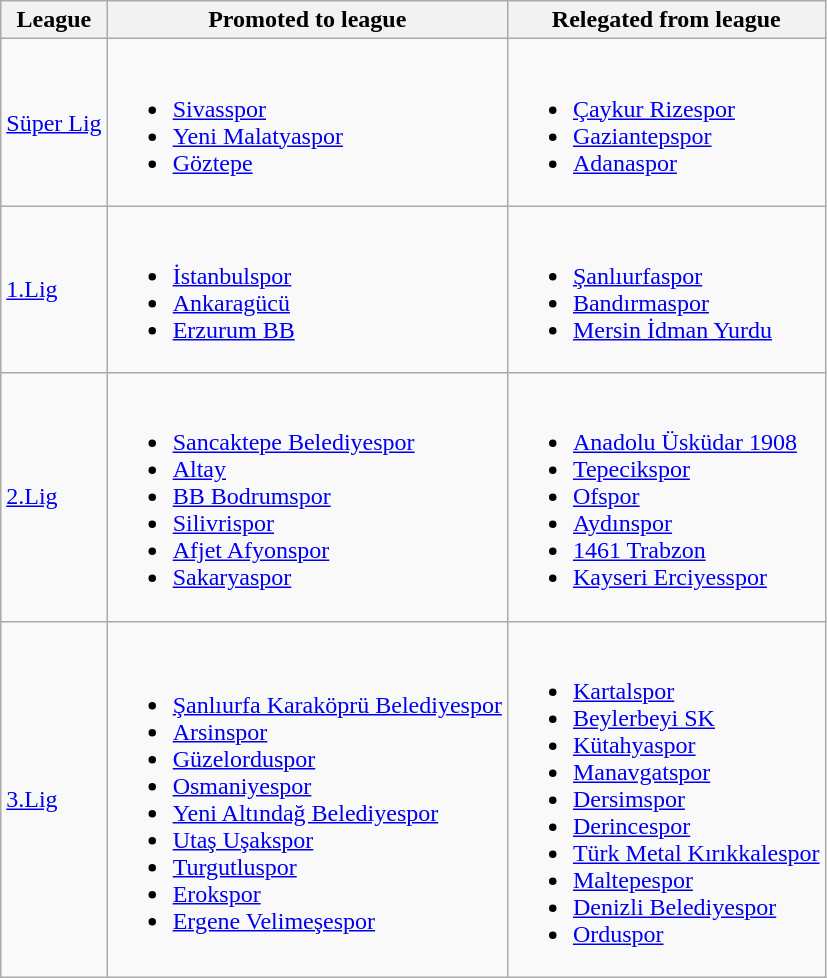<table class="wikitable">
<tr>
<th>League</th>
<th>Promoted to league</th>
<th>Relegated from league</th>
</tr>
<tr>
<td><a href='#'>Süper Lig</a></td>
<td><br><ul><li><a href='#'>Sivasspor</a></li><li><a href='#'>Yeni Malatyaspor</a></li><li><a href='#'>Göztepe</a></li></ul></td>
<td><br><ul><li><a href='#'>Çaykur Rizespor</a></li><li><a href='#'>Gaziantepspor</a></li><li><a href='#'>Adanaspor</a></li></ul></td>
</tr>
<tr>
<td><a href='#'>1.Lig</a></td>
<td><br><ul><li><a href='#'>İstanbulspor</a></li><li><a href='#'>Ankaragücü</a></li><li><a href='#'>Erzurum BB</a></li></ul></td>
<td><br><ul><li><a href='#'>Şanlıurfaspor</a></li><li><a href='#'>Bandırmaspor</a></li><li><a href='#'>Mersin İdman Yurdu</a></li></ul></td>
</tr>
<tr>
<td><a href='#'>2.Lig</a></td>
<td><br><ul><li><a href='#'>Sancaktepe Belediyespor</a></li><li><a href='#'>Altay</a></li><li><a href='#'>BB Bodrumspor</a></li><li><a href='#'>Silivrispor</a></li><li><a href='#'>Afjet Afyonspor</a></li><li><a href='#'>Sakaryaspor</a></li></ul></td>
<td><br><ul><li><a href='#'>Anadolu Üsküdar 1908</a></li><li><a href='#'>Tepecikspor</a></li><li><a href='#'>Ofspor</a></li><li><a href='#'>Aydınspor</a></li><li><a href='#'>1461 Trabzon</a></li><li><a href='#'>Kayseri Erciyesspor</a></li></ul></td>
</tr>
<tr>
<td><a href='#'>3.Lig</a></td>
<td><br><ul><li><a href='#'>Şanlıurfa Karaköprü Belediyespor</a></li><li><a href='#'>Arsinspor</a></li><li><a href='#'>Güzelorduspor</a></li><li><a href='#'>Osmaniyespor</a></li><li><a href='#'>Yeni Altındağ Belediyespor</a></li><li><a href='#'>Utaş Uşakspor</a></li><li><a href='#'>Turgutluspor</a></li><li><a href='#'>Erokspor</a></li><li><a href='#'>Ergene Velimeşespor</a></li></ul></td>
<td><br><ul><li><a href='#'>Kartalspor</a></li><li><a href='#'>Beylerbeyi SK</a></li><li><a href='#'>Kütahyaspor</a></li><li><a href='#'>Manavgatspor</a></li><li><a href='#'>Dersimspor</a></li><li><a href='#'>Derincespor</a></li><li><a href='#'>Türk Metal Kırıkkalespor</a></li><li><a href='#'>Maltepespor</a></li><li><a href='#'>Denizli Belediyespor</a></li><li><a href='#'>Orduspor</a></li></ul></td>
</tr>
</table>
